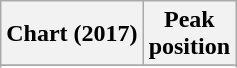<table class="wikitable sortable plainrowheaders" style="text-align:center">
<tr>
<th scope="col">Chart (2017)</th>
<th scope="col">Peak<br> position</th>
</tr>
<tr>
</tr>
<tr>
</tr>
</table>
